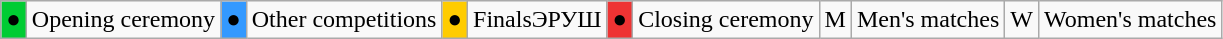<table class="wikitable">
<tr>
<td bgcolor=#00cc33 align=center valign=center>●</td>
<td>Opening ceremony</td>
<td bgcolor=#3399ff align=center valign=center>●</td>
<td>Other competitions</td>
<td bgcolor=#ffcc00 align=center valign=center>●</td>
<td>FinalsЭРУШ</td>
<td bgcolor=#ee3333 align=center valign=center>●</td>
<td>Closing ceremony</td>
<td>M</td>
<td>Men's matches</td>
<td>W</td>
<td>Women's matches</td>
</tr>
</table>
